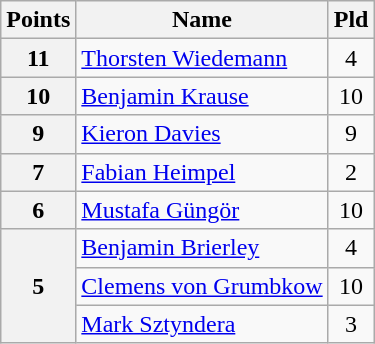<table class="wikitable">
<tr>
<th>Points</th>
<th>Name</th>
<th>Pld</th>
</tr>
<tr>
<th rowspan=1>11</th>
<td><a href='#'>Thorsten Wiedemann</a></td>
<td align="center">4</td>
</tr>
<tr>
<th rowspan=1>10</th>
<td><a href='#'>Benjamin Krause</a></td>
<td align="center">10</td>
</tr>
<tr>
<th rowspan=1>9</th>
<td><a href='#'>Kieron Davies</a></td>
<td align="center">9</td>
</tr>
<tr>
<th rowspan=1>7</th>
<td><a href='#'>Fabian Heimpel</a></td>
<td align="center">2</td>
</tr>
<tr>
<th rowspan=1>6</th>
<td><a href='#'>Mustafa Güngör</a></td>
<td align="center">10</td>
</tr>
<tr>
<th rowspan=3>5</th>
<td><a href='#'>Benjamin Brierley</a></td>
<td align="center">4</td>
</tr>
<tr>
<td><a href='#'>Clemens von Grumbkow</a></td>
<td align="center">10</td>
</tr>
<tr>
<td><a href='#'>Mark Sztyndera</a></td>
<td align="center">3</td>
</tr>
</table>
